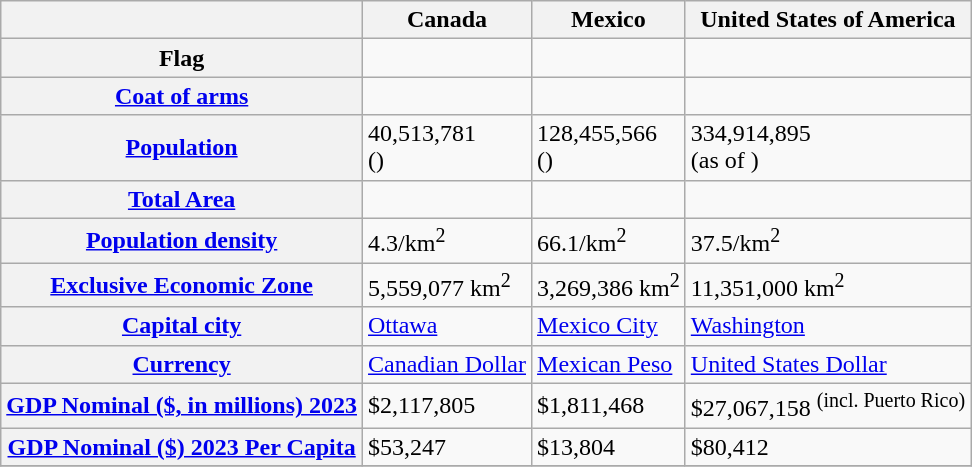<table class="wikitable mw-collapsible">
<tr>
<th></th>
<th>Canada</th>
<th>Mexico</th>
<th>United States of America</th>
</tr>
<tr>
<th>Flag</th>
<td style="text-align:center"></td>
<td style="text-align:center"></td>
<td style="text-align:center"></td>
</tr>
<tr>
<th><a href='#'>Coat of arms</a></th>
<td style="text-align:center"></td>
<td style="text-align:center"></td>
<td style="text-align:center"></td>
</tr>
<tr>
<th><a href='#'>Population</a></th>
<td>40,513,781<br>()</td>
<td>128,455,566<br>()</td>
<td>334,914,895<br>(as of )</td>
</tr>
<tr>
<th><a href='#'>Total Area</a></th>
<td></td>
<td></td>
<td></td>
</tr>
<tr>
<th><a href='#'>Population density</a></th>
<td>4.3/km<sup>2</sup></td>
<td>66.1/km<sup>2</sup></td>
<td>37.5/km<sup>2</sup></td>
</tr>
<tr>
<th><a href='#'>Exclusive Economic Zone</a></th>
<td>5,559,077 km<sup>2</sup></td>
<td>3,269,386 km<sup>2</sup></td>
<td>11,351,000 km<sup>2</sup></td>
</tr>
<tr>
<th><a href='#'>Capital city</a></th>
<td><a href='#'>Ottawa</a></td>
<td><a href='#'>Mexico City</a></td>
<td><a href='#'>Washington</a></td>
</tr>
<tr>
<th><a href='#'>Currency</a></th>
<td><a href='#'>Canadian Dollar</a></td>
<td><a href='#'>Mexican Peso</a></td>
<td><a href='#'>United States Dollar</a></td>
</tr>
<tr>
<th><a href='#'>GDP Nominal ($, in millions) 2023</a></th>
<td>$2,117,805</td>
<td>$1,811,468</td>
<td>$27,067,158 <sup>(incl. Puerto Rico)</sup></td>
</tr>
<tr>
<th><a href='#'>GDP Nominal ($) 2023 Per Capita</a></th>
<td>$53,247</td>
<td>$13,804</td>
<td>$80,412</td>
</tr>
<tr>
</tr>
</table>
